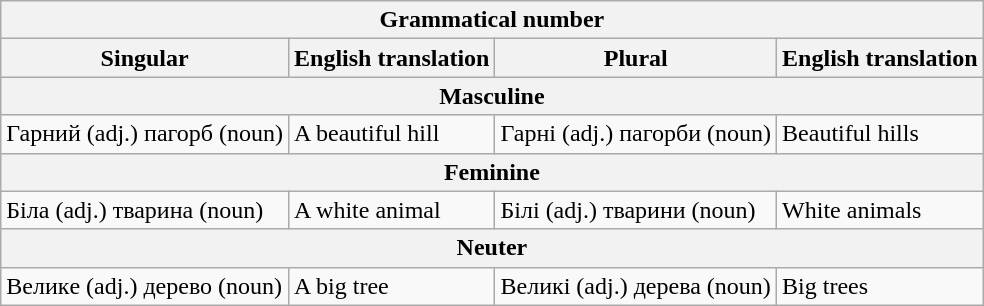<table class="wikitable" align="center">
<tr>
<th colspan="4">Grammatical number</th>
</tr>
<tr>
<th>Singular</th>
<th>English translation</th>
<th>Plural</th>
<th>English translation</th>
</tr>
<tr>
<th colspan="4">Masculine</th>
</tr>
<tr>
<td>Гарн<span>ий</span> (adj.) пагорб (noun)</td>
<td>A beautiful hill</td>
<td>Гарн<span>і</span> (adj.) пагорб<span>и</span> (noun)</td>
<td>Beautiful hills</td>
</tr>
<tr>
<th colspan="4">Feminine</th>
</tr>
<tr>
<td>Біл<span>а</span> (adj.) тварин<span>а</span> (noun)</td>
<td>A white animal</td>
<td>Біл<span>і</span> (adj.) тварин<span>и</span> (noun)</td>
<td>White animals</td>
</tr>
<tr>
<th colspan="4">Neuter</th>
</tr>
<tr>
<td>Велик<span>e</span> (adj.) дерев<span>о</span> (noun)</td>
<td>A big tree</td>
<td>Велик<span>і</span> (adj.) дерев<span>а</span> (noun)</td>
<td>Big trees</td>
</tr>
</table>
